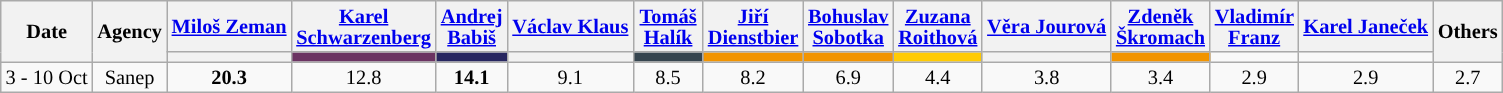<table class="wikitable collapsible collapsed" style=text-align:center;font-size:85%;line-height:14px;">
<tr>
<th rowspan="2">Date</th>
<th rowspan="2">Agency</th>
<th><a href='#'>Miloš Zeman</a></th>
<th><a href='#'>Karel Schwarzenberg</a></th>
<th><a href='#'>Andrej Babiš</a></th>
<th><a href='#'>Václav Klaus</a></th>
<th><a href='#'>Tomáš Halík</a></th>
<th><a href='#'>Jiří Dienstbier</a></th>
<th><a href='#'>Bohuslav Sobotka</a></th>
<th><a href='#'>Zuzana Roithová</a></th>
<th><a href='#'>Věra Jourová</a></th>
<th><a href='#'>Zdeněk Škromach</a></th>
<th><a href='#'>Vladimír Franz</a></th>
<th><a href='#'>Karel Janeček</a></th>
<th rowspan="2">Others</th>
</tr>
<tr>
<th style="background:"></th>
<th style="background:#6b3362; width:40px;"></th>
<th style="background:#272660; width:40px;"></th>
<th style="background:"></th>
<th style="background:#36454F; width:40px;"></th>
<th style="background:#F29400; width:40px;"></th>
<th style="background:#F29400; width:40px;"></th>
<th style="background:#FFCB03; width:40px;"></th>
<th style="background:"></th>
<th style="background:#F29400; width:40px;"></th>
<th style="background:#0000; width:40px;"></th>
</tr>
<tr>
<td>3 - 10 Oct</td>
<td>Sanep</td>
<td><strong>20.3</strong></td>
<td>12.8</td>
<td><strong>14.1</strong></td>
<td>9.1</td>
<td>8.5</td>
<td>8.2</td>
<td>6.9</td>
<td>4.4</td>
<td>3.8</td>
<td>3.4</td>
<td>2.9</td>
<td>2.9</td>
<td>2.7</td>
</tr>
</table>
